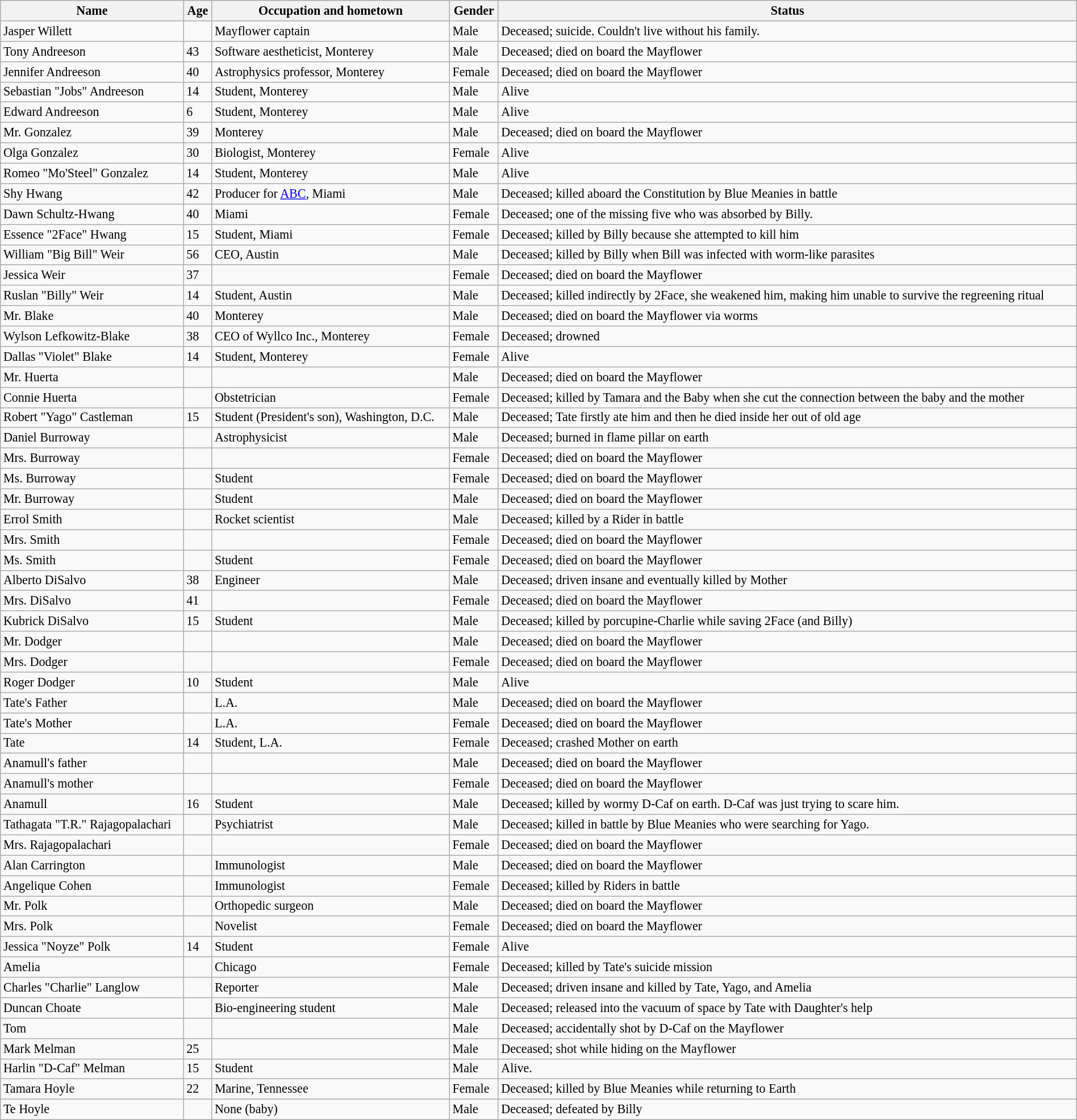<table class="sortable wikitable" style="width:100%; vertical-align:top; font-size:92%;">
<tr>
<th>Name</th>
<th>Age</th>
<th>Occupation and hometown</th>
<th>Gender</th>
<th>Status</th>
</tr>
<tr>
<td>Jasper Willett</td>
<td></td>
<td>Mayflower captain</td>
<td>Male</td>
<td>Deceased; suicide. Couldn't live without his family.</td>
</tr>
<tr>
<td>Tony Andreeson</td>
<td>43</td>
<td>Software aestheticist, Monterey</td>
<td>Male</td>
<td>Deceased; died on board the Mayflower</td>
</tr>
<tr>
<td>Jennifer Andreeson</td>
<td>40</td>
<td>Astrophysics professor, Monterey</td>
<td>Female</td>
<td>Deceased; died on board the Mayflower</td>
</tr>
<tr>
<td>Sebastian "Jobs" Andreeson</td>
<td>14</td>
<td>Student, Monterey</td>
<td>Male</td>
<td>Alive</td>
</tr>
<tr>
<td>Edward Andreeson</td>
<td>6</td>
<td>Student, Monterey</td>
<td>Male</td>
<td>Alive</td>
</tr>
<tr>
<td>Mr. Gonzalez</td>
<td>39</td>
<td>Monterey</td>
<td>Male</td>
<td>Deceased; died on board the Mayflower</td>
</tr>
<tr>
<td>Olga Gonzalez</td>
<td>30</td>
<td>Biologist, Monterey</td>
<td>Female</td>
<td>Alive</td>
</tr>
<tr>
<td>Romeo "Mo'Steel" Gonzalez</td>
<td>14</td>
<td>Student, Monterey</td>
<td>Male</td>
<td>Alive</td>
</tr>
<tr>
<td>Shy Hwang</td>
<td>42</td>
<td>Producer for <a href='#'>ABC</a>, Miami</td>
<td>Male</td>
<td>Deceased; killed aboard the Constitution by Blue Meanies in battle</td>
</tr>
<tr>
<td>Dawn Schultz-Hwang</td>
<td>40</td>
<td>Miami</td>
<td>Female</td>
<td>Deceased; one of the missing five who was absorbed by Billy.</td>
</tr>
<tr>
<td>Essence "2Face" Hwang</td>
<td>15</td>
<td>Student, Miami</td>
<td>Female</td>
<td>Deceased; killed by Billy because she attempted to kill him</td>
</tr>
<tr>
<td>William "Big Bill" Weir</td>
<td>56</td>
<td>CEO, Austin</td>
<td>Male</td>
<td>Deceased; killed by Billy when Bill was infected with worm-like parasites</td>
</tr>
<tr>
<td>Jessica Weir</td>
<td>37</td>
<td></td>
<td>Female</td>
<td>Deceased; died on board the Mayflower</td>
</tr>
<tr>
<td>Ruslan "Billy" Weir</td>
<td>14</td>
<td>Student, Austin</td>
<td>Male</td>
<td>Deceased; killed indirectly by 2Face, she weakened him, making him unable to survive the regreening ritual</td>
</tr>
<tr>
<td>Mr. Blake</td>
<td>40</td>
<td>Monterey</td>
<td>Male</td>
<td>Deceased; died on board the Mayflower via worms</td>
</tr>
<tr>
<td>Wylson Lefkowitz-Blake</td>
<td>38</td>
<td>CEO of Wyllco Inc., Monterey</td>
<td>Female</td>
<td>Deceased; drowned</td>
</tr>
<tr>
<td>Dallas "Violet" Blake</td>
<td>14</td>
<td>Student, Monterey</td>
<td>Female</td>
<td>Alive</td>
</tr>
<tr>
<td>Mr. Huerta</td>
<td></td>
<td></td>
<td>Male</td>
<td>Deceased; died on board the Mayflower</td>
</tr>
<tr>
<td>Connie Huerta</td>
<td></td>
<td>Obstetrician</td>
<td>Female</td>
<td>Deceased; killed by Tamara and the Baby when she cut the connection between the baby and the mother</td>
</tr>
<tr>
<td>Robert "Yago" Castleman</td>
<td>15</td>
<td>Student (President's son), Washington, D.C.</td>
<td>Male</td>
<td>Deceased; Tate firstly ate him and then he died inside her out of old age</td>
</tr>
<tr>
<td>Daniel Burroway</td>
<td></td>
<td>Astrophysicist</td>
<td>Male</td>
<td>Deceased; burned in flame pillar on earth</td>
</tr>
<tr>
<td>Mrs. Burroway</td>
<td></td>
<td></td>
<td>Female</td>
<td>Deceased; died on board the Mayflower</td>
</tr>
<tr>
<td>Ms. Burroway</td>
<td></td>
<td>Student</td>
<td>Female</td>
<td>Deceased; died on board the Mayflower</td>
</tr>
<tr>
<td>Mr. Burroway</td>
<td></td>
<td>Student</td>
<td>Male</td>
<td>Deceased; died on board the Mayflower</td>
</tr>
<tr>
<td>Errol Smith</td>
<td></td>
<td>Rocket scientist</td>
<td>Male</td>
<td>Deceased; killed by a Rider in battle</td>
</tr>
<tr>
<td>Mrs. Smith</td>
<td></td>
<td></td>
<td>Female</td>
<td>Deceased; died on board the Mayflower</td>
</tr>
<tr>
<td>Ms. Smith</td>
<td></td>
<td>Student</td>
<td>Female</td>
<td>Deceased; died on board the Mayflower</td>
</tr>
<tr>
<td>Alberto DiSalvo</td>
<td>38</td>
<td>Engineer</td>
<td>Male</td>
<td>Deceased; driven insane and eventually killed by Mother</td>
</tr>
<tr>
<td>Mrs. DiSalvo</td>
<td>41</td>
<td></td>
<td>Female</td>
<td>Deceased; died on board the Mayflower</td>
</tr>
<tr>
<td>Kubrick DiSalvo</td>
<td>15</td>
<td>Student</td>
<td>Male</td>
<td>Deceased; killed by porcupine-Charlie while saving 2Face (and Billy)</td>
</tr>
<tr>
<td>Mr. Dodger</td>
<td></td>
<td></td>
<td>Male</td>
<td>Deceased; died on board the Mayflower</td>
</tr>
<tr>
<td>Mrs. Dodger</td>
<td></td>
<td></td>
<td>Female</td>
<td>Deceased; died on board the Mayflower</td>
</tr>
<tr>
<td>Roger Dodger</td>
<td>10</td>
<td>Student</td>
<td>Male</td>
<td>Alive</td>
</tr>
<tr>
<td>Tate's Father</td>
<td></td>
<td>L.A.</td>
<td>Male</td>
<td>Deceased; died on board the Mayflower</td>
</tr>
<tr>
<td>Tate's Mother</td>
<td></td>
<td>L.A.</td>
<td>Female</td>
<td>Deceased; died on board the Mayflower</td>
</tr>
<tr>
<td>Tate</td>
<td>14</td>
<td>Student, L.A.</td>
<td>Female</td>
<td>Deceased; crashed Mother on earth</td>
</tr>
<tr>
<td>Anamull's father</td>
<td></td>
<td></td>
<td>Male</td>
<td>Deceased; died on board the Mayflower</td>
</tr>
<tr>
<td>Anamull's mother</td>
<td></td>
<td></td>
<td>Female</td>
<td>Deceased; died on board the Mayflower</td>
</tr>
<tr>
<td>Anamull</td>
<td>16</td>
<td>Student</td>
<td>Male</td>
<td>Deceased; killed by wormy D-Caf on earth. D-Caf was just trying to scare him.</td>
</tr>
<tr>
<td>Tathagata "T.R." Rajagopalachari</td>
<td></td>
<td>Psychiatrist</td>
<td>Male</td>
<td>Deceased; killed in battle by Blue Meanies who were searching for Yago.</td>
</tr>
<tr>
<td>Mrs. Rajagopalachari</td>
<td></td>
<td></td>
<td>Female</td>
<td>Deceased; died on board the Mayflower</td>
</tr>
<tr>
<td>Alan Carrington</td>
<td></td>
<td>Immunologist</td>
<td>Male</td>
<td>Deceased; died on board the Mayflower</td>
</tr>
<tr>
<td>Angelique Cohen</td>
<td></td>
<td>Immunologist</td>
<td>Female</td>
<td>Deceased; killed by Riders in battle</td>
</tr>
<tr>
<td>Mr. Polk</td>
<td></td>
<td>Orthopedic surgeon</td>
<td>Male</td>
<td>Deceased; died on board the Mayflower</td>
</tr>
<tr>
<td>Mrs. Polk</td>
<td></td>
<td>Novelist</td>
<td>Female</td>
<td>Deceased; died on board the Mayflower</td>
</tr>
<tr>
<td>Jessica "Noyze" Polk</td>
<td>14</td>
<td>Student</td>
<td>Female</td>
<td>Alive</td>
</tr>
<tr>
<td>Amelia</td>
<td></td>
<td>Chicago</td>
<td>Female</td>
<td>Deceased; killed by Tate's suicide mission</td>
</tr>
<tr>
<td>Charles "Charlie" Langlow</td>
<td></td>
<td>Reporter</td>
<td>Male</td>
<td>Deceased; driven insane and killed by Tate, Yago, and Amelia</td>
</tr>
<tr>
<td>Duncan Choate</td>
<td></td>
<td>Bio-engineering student</td>
<td>Male</td>
<td>Deceased; released into the vacuum of space by Tate with Daughter's help</td>
</tr>
<tr>
<td>Tom</td>
<td></td>
<td></td>
<td>Male</td>
<td>Deceased; accidentally shot by D-Caf on the Mayflower</td>
</tr>
<tr>
<td>Mark Melman</td>
<td>25</td>
<td></td>
<td>Male</td>
<td>Deceased; shot while hiding on the Mayflower</td>
</tr>
<tr>
<td>Harlin "D-Caf" Melman</td>
<td>15</td>
<td>Student</td>
<td>Male</td>
<td>Alive.</td>
</tr>
<tr>
<td>Tamara Hoyle</td>
<td>22</td>
<td>Marine, Tennessee</td>
<td>Female</td>
<td>Deceased; killed by Blue Meanies while returning to Earth</td>
</tr>
<tr>
<td>Te Hoyle</td>
<td></td>
<td>None (baby)</td>
<td>Male</td>
<td>Deceased; defeated by Billy</td>
</tr>
</table>
